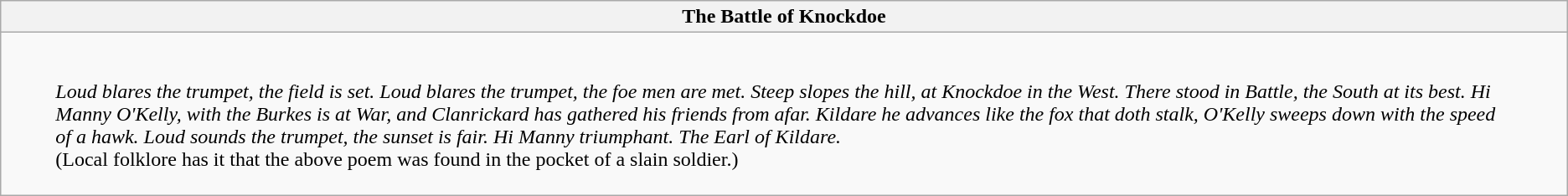<table class="wikitable">
<tr>
<th><strong>The Battle of Knockdoe</strong></th>
</tr>
<tr>
<td><blockquote><br><em>Loud blares the trumpet, the field is set. Loud blares the trumpet, the foe men are met. Steep slopes the hill, at Knockdoe in the West. There stood in Battle, the South at its best. Hi Manny O'Kelly, with the Burkes is at War, and Clanrickard has gathered his friends from afar. Kildare he advances like the fox that doth stalk, O'Kelly sweeps down with the speed of a hawk. Loud sounds the trumpet, the sunset is fair. Hi Manny triumphant. The Earl of Kildare.</em><br>(Local folklore has it that the above poem was found in the pocket of a slain soldier.)
</blockquote></td>
</tr>
</table>
